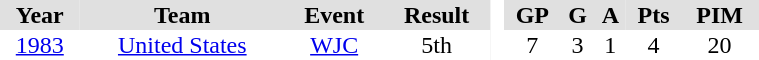<table border="0" cellpadding="1" cellspacing="0" style="text-align:center; width:40%">
<tr ALIGN="centre" bgcolor="#e0e0e0">
<th>Year</th>
<th>Team</th>
<th>Event</th>
<th>Result</th>
<th rowspan="99" bgcolor="#ffffff"> </th>
<th>GP</th>
<th>G</th>
<th>A</th>
<th>Pts</th>
<th>PIM</th>
</tr>
<tr>
<td><a href='#'>1983</a></td>
<td><a href='#'>United States</a></td>
<td><a href='#'>WJC</a></td>
<td>5th</td>
<td>7</td>
<td>3</td>
<td>1</td>
<td>4</td>
<td>20</td>
</tr>
</table>
